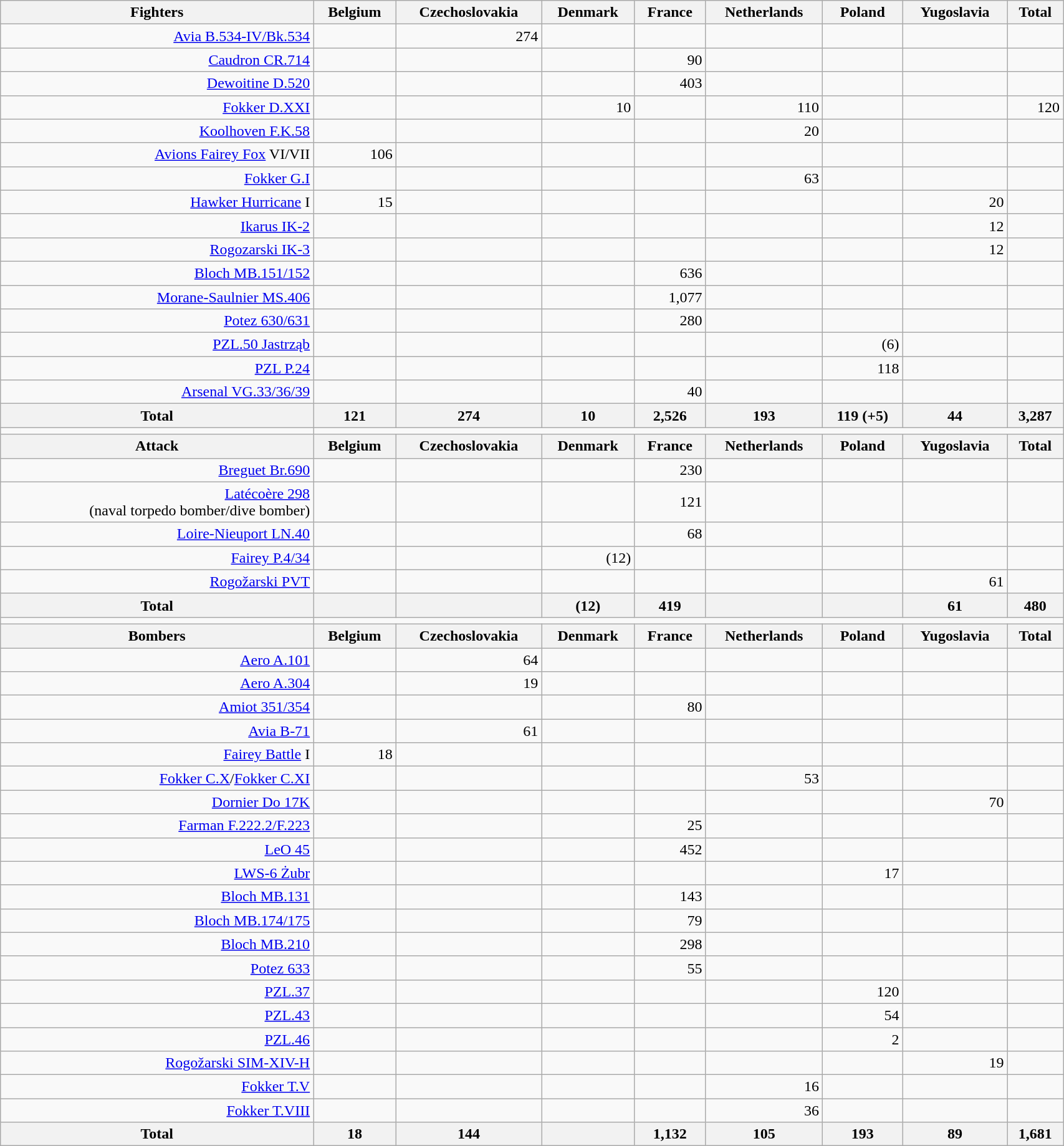<table class="wikitable" width="90%" style="text-align:right; font-size: 100%">
<tr>
<th align="left">Fighters</th>
<th align="center">Belgium</th>
<th align="center" ">Czechoslovakia</th>
<th align="center">Denmark</th>
<th align="center">France</th>
<th align="center">Netherlands</th>
<th align="center">Poland</th>
<th align="center">Yugoslavia</th>
<th align="center">Total</th>
</tr>
<tr>
<td><a href='#'>Avia B.534-IV/Bk.534</a></td>
<td></td>
<td>274</td>
<td></td>
<td></td>
<td></td>
<td></td>
<td></td>
<td></td>
</tr>
<tr>
<td><a href='#'>Caudron CR.714</a></td>
<td></td>
<td></td>
<td></td>
<td>90</td>
<td></td>
<td></td>
<td></td>
<td></td>
</tr>
<tr>
<td><a href='#'>Dewoitine D.520</a></td>
<td></td>
<td></td>
<td></td>
<td>403</td>
<td></td>
<td></td>
<td></td>
<td></td>
</tr>
<tr>
<td><a href='#'>Fokker D.XXI</a></td>
<td></td>
<td></td>
<td>10</td>
<td></td>
<td>110</td>
<td></td>
<td></td>
<td>120</td>
</tr>
<tr>
<td><a href='#'>Koolhoven F.K.58</a></td>
<td></td>
<td></td>
<td></td>
<td></td>
<td>20</td>
<td></td>
<td></td>
<td></td>
</tr>
<tr>
<td><a href='#'>Avions Fairey Fox</a> VI/VII</td>
<td>106</td>
<td></td>
<td></td>
<td></td>
<td></td>
<td></td>
<td></td>
<td></td>
</tr>
<tr>
<td><a href='#'>Fokker G.I</a></td>
<td></td>
<td></td>
<td></td>
<td></td>
<td>63</td>
<td></td>
<td></td>
<td></td>
</tr>
<tr>
<td><a href='#'>Hawker Hurricane</a> I</td>
<td>15</td>
<td></td>
<td></td>
<td></td>
<td></td>
<td></td>
<td>20</td>
<td></td>
</tr>
<tr>
<td><a href='#'>Ikarus IK-2</a></td>
<td></td>
<td></td>
<td></td>
<td></td>
<td></td>
<td></td>
<td>12</td>
<td></td>
</tr>
<tr>
<td><a href='#'>Rogozarski IK-3</a></td>
<td></td>
<td></td>
<td></td>
<td></td>
<td></td>
<td></td>
<td>12</td>
<td></td>
</tr>
<tr>
<td><a href='#'>Bloch MB.151/152</a></td>
<td></td>
<td></td>
<td></td>
<td>636</td>
<td></td>
<td></td>
<td></td>
<td></td>
</tr>
<tr>
<td><a href='#'>Morane-Saulnier MS.406</a></td>
<td></td>
<td></td>
<td></td>
<td>1,077</td>
<td></td>
<td></td>
<td></td>
<td></td>
</tr>
<tr>
<td><a href='#'>Potez 630/631</a></td>
<td></td>
<td></td>
<td></td>
<td>280</td>
<td></td>
<td></td>
<td></td>
<td></td>
</tr>
<tr>
<td><a href='#'>PZL.50 Jastrząb</a></td>
<td></td>
<td></td>
<td></td>
<td></td>
<td></td>
<td>(6)</td>
<td></td>
<td></td>
</tr>
<tr>
<td><a href='#'>PZL P.24</a></td>
<td></td>
<td></td>
<td></td>
<td></td>
<td></td>
<td>118</td>
<td></td>
<td></td>
</tr>
<tr>
<td><a href='#'>Arsenal VG.33/36/39</a></td>
<td></td>
<td></td>
<td></td>
<td>40</td>
<td></td>
<td></td>
<td></td>
<td></td>
</tr>
<tr style=>
<th>Total</th>
<th>121</th>
<th>274</th>
<th>10</th>
<th>2,526</th>
<th>193</th>
<th>119 (+5)</th>
<th>44</th>
<th>3,287</th>
</tr>
<tr>
<td></td>
</tr>
<tr>
<th align="left">Attack</th>
<th align="center">Belgium</th>
<th align="center" ">Czechoslovakia</th>
<th align="center">Denmark</th>
<th align="center">France</th>
<th align="center">Netherlands</th>
<th align="center">Poland</th>
<th align="center">Yugoslavia</th>
<th align="center">Total</th>
</tr>
<tr>
<td><a href='#'>Breguet Br.690</a></td>
<td></td>
<td></td>
<td></td>
<td>230</td>
<td></td>
<td></td>
<td></td>
<td></td>
</tr>
<tr>
<td><a href='#'>Latécoère 298</a> <br>(naval torpedo bomber/dive bomber)</td>
<td></td>
<td></td>
<td></td>
<td>121</td>
<td></td>
<td></td>
<td></td>
<td></td>
</tr>
<tr>
<td><a href='#'>Loire-Nieuport LN.40</a></td>
<td></td>
<td></td>
<td></td>
<td>68</td>
<td></td>
<td></td>
<td></td>
<td></td>
</tr>
<tr>
<td><a href='#'>Fairey P.4/34</a></td>
<td></td>
<td></td>
<td>(12)</td>
<td></td>
<td></td>
<td></td>
<td></td>
<td></td>
</tr>
<tr>
<td><a href='#'>Rogožarski PVT</a></td>
<td></td>
<td></td>
<td></td>
<td></td>
<td></td>
<td></td>
<td>61</td>
<td></td>
</tr>
<tr style=>
<th>Total</th>
<th></th>
<th></th>
<th>(12)</th>
<th>419</th>
<th></th>
<th></th>
<th>61</th>
<th>480</th>
</tr>
<tr>
<td></td>
</tr>
<tr>
<th align="left">Bombers</th>
<th align="center">Belgium</th>
<th align="center" ">Czechoslovakia</th>
<th align="center">Denmark</th>
<th align="center">France</th>
<th align="center">Netherlands</th>
<th align="center">Poland</th>
<th align="center">Yugoslavia</th>
<th align="center">Total</th>
</tr>
<tr>
<td><a href='#'>Aero A.101</a></td>
<td></td>
<td>64</td>
<td></td>
<td></td>
<td></td>
<td></td>
<td></td>
<td></td>
</tr>
<tr>
<td><a href='#'>Aero A.304</a></td>
<td></td>
<td>19</td>
<td></td>
<td></td>
<td></td>
<td></td>
<td></td>
<td></td>
</tr>
<tr>
<td><a href='#'>Amiot 351/354</a></td>
<td></td>
<td></td>
<td></td>
<td>80</td>
<td></td>
<td></td>
<td></td>
<td></td>
</tr>
<tr>
<td><a href='#'>Avia B-71</a></td>
<td></td>
<td>61</td>
<td></td>
<td></td>
<td></td>
<td></td>
<td></td>
<td></td>
</tr>
<tr>
<td><a href='#'>Fairey Battle</a> I</td>
<td>18</td>
<td></td>
<td></td>
<td></td>
<td></td>
<td></td>
<td></td>
<td></td>
</tr>
<tr>
<td><a href='#'>Fokker C.X</a>/<a href='#'>Fokker C.XI</a></td>
<td></td>
<td></td>
<td></td>
<td></td>
<td>53</td>
<td></td>
<td></td>
<td></td>
</tr>
<tr>
<td><a href='#'>Dornier Do 17K</a></td>
<td></td>
<td></td>
<td></td>
<td></td>
<td></td>
<td></td>
<td>70</td>
<td></td>
</tr>
<tr>
<td><a href='#'>Farman F.222.2/F.223</a></td>
<td></td>
<td></td>
<td></td>
<td>25</td>
<td></td>
<td></td>
<td></td>
<td></td>
</tr>
<tr>
<td><a href='#'>LeO 45</a></td>
<td></td>
<td></td>
<td></td>
<td>452</td>
<td></td>
<td></td>
<td></td>
<td></td>
</tr>
<tr>
<td><a href='#'>LWS-6 Żubr</a></td>
<td></td>
<td></td>
<td></td>
<td></td>
<td></td>
<td>17</td>
<td></td>
<td></td>
</tr>
<tr>
<td><a href='#'>Bloch MB.131</a></td>
<td></td>
<td></td>
<td></td>
<td>143</td>
<td></td>
<td></td>
<td></td>
<td></td>
</tr>
<tr>
<td><a href='#'>Bloch MB.174/175</a></td>
<td></td>
<td></td>
<td></td>
<td>79</td>
<td></td>
<td></td>
<td></td>
<td></td>
</tr>
<tr>
<td><a href='#'>Bloch MB.210</a></td>
<td></td>
<td></td>
<td></td>
<td>298</td>
<td></td>
<td></td>
<td></td>
<td></td>
</tr>
<tr>
<td><a href='#'>Potez 633</a></td>
<td></td>
<td></td>
<td></td>
<td>55</td>
<td></td>
<td></td>
<td></td>
<td></td>
</tr>
<tr>
<td><a href='#'>PZL.37</a></td>
<td></td>
<td></td>
<td></td>
<td></td>
<td></td>
<td>120</td>
<td></td>
<td></td>
</tr>
<tr>
<td><a href='#'>PZL.43</a></td>
<td></td>
<td></td>
<td></td>
<td></td>
<td></td>
<td>54</td>
<td></td>
<td></td>
</tr>
<tr>
<td><a href='#'>PZL.46</a></td>
<td></td>
<td></td>
<td></td>
<td></td>
<td></td>
<td>2</td>
<td></td>
<td></td>
</tr>
<tr>
<td><a href='#'>Rogožarski SIM-XIV-H</a></td>
<td></td>
<td></td>
<td></td>
<td></td>
<td></td>
<td></td>
<td>19</td>
<td></td>
</tr>
<tr>
<td><a href='#'>Fokker T.V</a></td>
<td></td>
<td></td>
<td></td>
<td></td>
<td>16</td>
<td></td>
<td></td>
<td></td>
</tr>
<tr>
<td><a href='#'>Fokker T.VIII</a></td>
<td></td>
<td></td>
<td></td>
<td></td>
<td>36</td>
<td></td>
<td></td>
<td></td>
</tr>
<tr style=>
<th>Total</th>
<th>18</th>
<th>144</th>
<th></th>
<th>1,132</th>
<th>105</th>
<th>193</th>
<th>89</th>
<th>1,681</th>
</tr>
</table>
